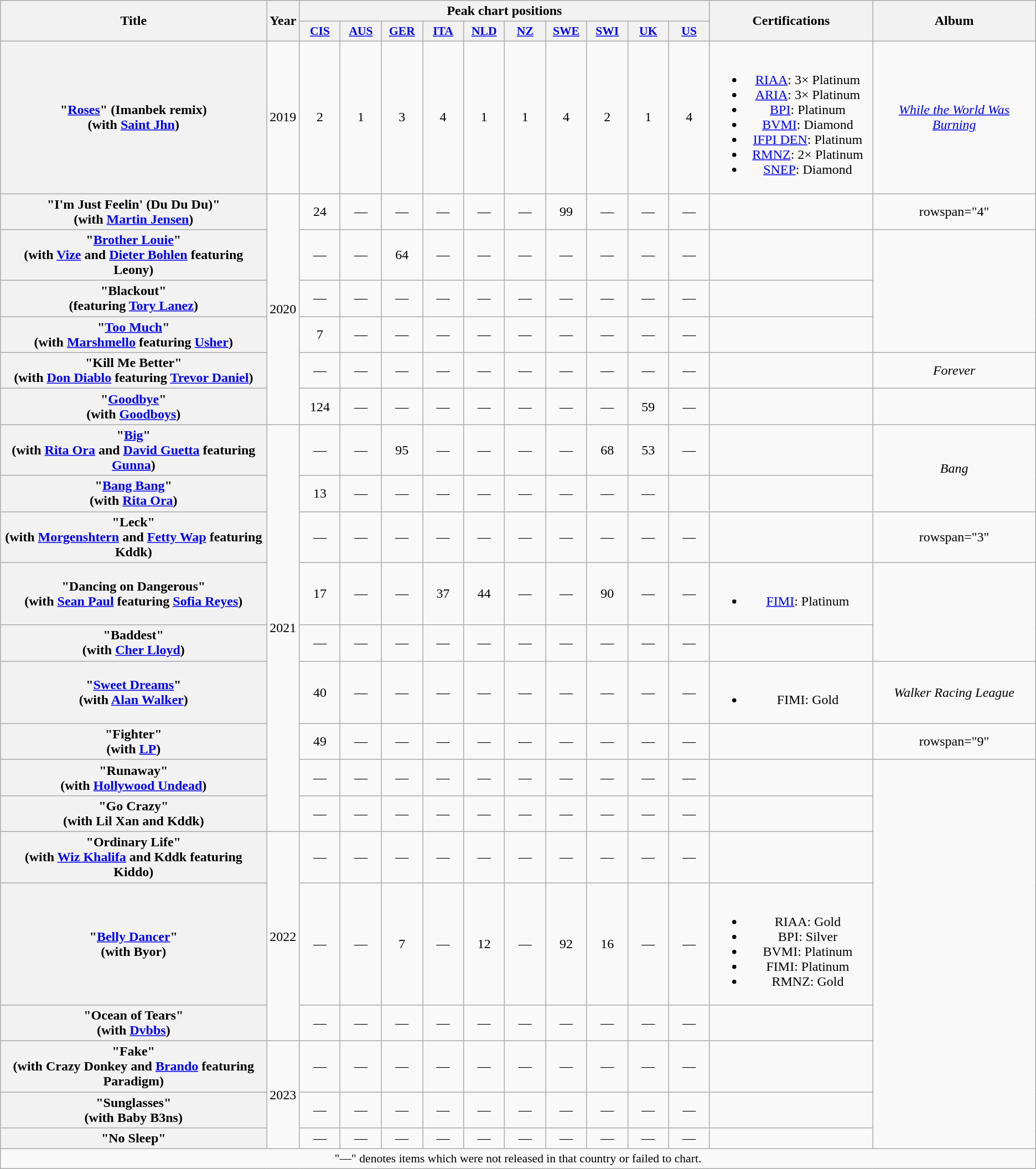<table class="wikitable plainrowheaders" style="text-align:center">
<tr>
<th scope="col" rowspan="2" style="width:20em;">Title</th>
<th scope="col" rowspan="2" style="width:1em;">Year</th>
<th scope="col" colspan="10">Peak chart positions</th>
<th scope="col" rowspan="2" style="width:12em;">Certifications</th>
<th scope="col" rowspan="2" style="width:12em;">Album</th>
</tr>
<tr>
<th scope="col" style="width:3em;font-size:90%;"><a href='#'>CIS</a><br></th>
<th scope="col" style="width:3em;font-size:90%;"><a href='#'>AUS</a><br></th>
<th scope="col" style="width:3em;font-size:90%;"><a href='#'>GER</a><br></th>
<th scope="col" style="width:3em;font-size:90%;"><a href='#'>ITA</a><br></th>
<th scope="col" style="width:3em;font-size:90%;"><a href='#'>NLD</a><br></th>
<th scope="col" style="width:3em;font-size:90%;"><a href='#'>NZ</a><br></th>
<th scope="col" style="width:3em;font-size:90%;"><a href='#'>SWE</a><br></th>
<th scope="col" style="width:3em;font-size:90%;"><a href='#'>SWI</a><br></th>
<th scope="col" style="width:3em;font-size:90%;"><a href='#'>UK</a><br></th>
<th scope="col" style="width:3em;font-size:90%;"><a href='#'>US</a><br></th>
</tr>
<tr>
<th scope="row">"<a href='#'>Roses</a>" (Imanbek remix) <br><span>(with <a href='#'>Saint Jhn</a>)</span></th>
<td>2019</td>
<td>2</td>
<td>1</td>
<td>3</td>
<td>4</td>
<td>1</td>
<td>1</td>
<td>4</td>
<td>2</td>
<td>1</td>
<td>4</td>
<td><br><ul><li><a href='#'>RIAA</a>: 3× Platinum</li><li><a href='#'>ARIA</a>: 3× Platinum</li><li><a href='#'>BPI</a>: Platinum</li><li><a href='#'>BVMI</a>: Diamond</li><li><a href='#'>IFPI DEN</a>: Platinum</li><li><a href='#'>RMNZ</a>: 2× Platinum</li><li><a href='#'>SNEP</a>: Diamond</li></ul></td>
<td><em><a href='#'>While the World Was Burning</a></em></td>
</tr>
<tr>
<th scope="row">"I'm Just Feelin' (Du Du Du)" <br><span>(with <a href='#'>Martin Jensen</a>)</span></th>
<td rowspan="6">2020</td>
<td>24</td>
<td>—</td>
<td>—</td>
<td>—</td>
<td>—</td>
<td>—</td>
<td>99<br></td>
<td>—</td>
<td>—</td>
<td>—</td>
<td></td>
<td>rowspan="4" </td>
</tr>
<tr>
<th scope="row">"<a href='#'>Brother Louie</a>" <br><span>(with <a href='#'>Vize</a> and <a href='#'>Dieter Bohlen</a> featuring Leony)</span></th>
<td>—</td>
<td>—</td>
<td>64</td>
<td>—</td>
<td>—</td>
<td>—</td>
<td>—</td>
<td>—</td>
<td>—</td>
<td>—</td>
<td></td>
</tr>
<tr>
<th scope="row">"Blackout" <br><span>(featuring <a href='#'>Tory Lanez</a>)</span></th>
<td>—</td>
<td>—</td>
<td>—</td>
<td>—</td>
<td>—</td>
<td>—</td>
<td>—</td>
<td>—</td>
<td>—</td>
<td>—</td>
<td></td>
</tr>
<tr>
<th scope="row">"<a href='#'>Too Much</a>" <br><span>(with <a href='#'>Marshmello</a> featuring <a href='#'>Usher</a>)</span></th>
<td>7</td>
<td>—</td>
<td>—</td>
<td>—</td>
<td>—</td>
<td>—</td>
<td>—</td>
<td>—</td>
<td>—</td>
<td>—</td>
<td></td>
</tr>
<tr>
<th scope="row">"Kill Me Better" <br><span>(with <a href='#'>Don Diablo</a> featuring <a href='#'>Trevor Daniel</a>)</span></th>
<td>—</td>
<td>—</td>
<td>—</td>
<td>—</td>
<td>—</td>
<td>—</td>
<td>—</td>
<td>—</td>
<td>—</td>
<td>—</td>
<td></td>
<td><em>Forever</em></td>
</tr>
<tr>
<th scope="row">"<a href='#'>Goodbye</a>" <br><span>(with <a href='#'>Goodboys</a>)</span></th>
<td>124</td>
<td>—</td>
<td>—</td>
<td>—</td>
<td>—</td>
<td>—</td>
<td>—</td>
<td>—</td>
<td>59</td>
<td>—</td>
<td></td>
<td></td>
</tr>
<tr>
<th scope="row">"<a href='#'>Big</a>" <br><span>(with <a href='#'>Rita Ora</a> and <a href='#'>David Guetta</a> featuring <a href='#'>Gunna</a>)</span></th>
<td rowspan="9">2021</td>
<td>—</td>
<td>—</td>
<td>95</td>
<td>—</td>
<td>—</td>
<td>—</td>
<td>—</td>
<td>68</td>
<td>53</td>
<td>—</td>
<td></td>
<td rowspan="2"><em>Bang</em></td>
</tr>
<tr>
<th scope="row">"<a href='#'>Bang Bang</a>" <br><span>(with <a href='#'>Rita Ora</a>)</span></th>
<td>13</td>
<td>—</td>
<td>—</td>
<td>—</td>
<td>—</td>
<td>—</td>
<td>—</td>
<td>—</td>
<td>—</td>
<td></td>
</tr>
<tr>
<th scope="row">"Leck" <br><span>(with <a href='#'>Morgenshtern</a> and <a href='#'>Fetty Wap</a> featuring Kddk)</span></th>
<td>—</td>
<td>—</td>
<td>—</td>
<td>—</td>
<td>—</td>
<td>—</td>
<td>—</td>
<td>—</td>
<td>—</td>
<td>—</td>
<td></td>
<td>rowspan="3" </td>
</tr>
<tr>
<th scope="row">"Dancing on Dangerous" <br><span>(with <a href='#'>Sean Paul</a> featuring <a href='#'>Sofia Reyes</a>)</span></th>
<td>17</td>
<td>—</td>
<td>—</td>
<td>37<br></td>
<td>44</td>
<td>—</td>
<td>—</td>
<td>90</td>
<td>—</td>
<td>—</td>
<td><br><ul><li><a href='#'>FIMI</a>: Platinum</li></ul></td>
</tr>
<tr>
<th scope="row">"Baddest" <br><span>(with <a href='#'>Cher Lloyd</a>)</span></th>
<td>—</td>
<td>—</td>
<td>—</td>
<td>—</td>
<td>—</td>
<td>—</td>
<td>—</td>
<td>—</td>
<td>—</td>
<td>—</td>
<td></td>
</tr>
<tr>
<th scope="row">"<a href='#'>Sweet Dreams</a>" <br><span>(with <a href='#'>Alan Walker</a>)</span></th>
<td>40</td>
<td>—</td>
<td>—</td>
<td>—</td>
<td>—</td>
<td>—</td>
<td>—</td>
<td>—</td>
<td>—</td>
<td>—</td>
<td><br><ul><li>FIMI: Gold</li></ul></td>
<td><em>Walker Racing League</em></td>
</tr>
<tr>
<th scope="row">"Fighter" <br><span>(with <a href='#'>LP</a>)</span></th>
<td>49</td>
<td>—</td>
<td>—</td>
<td>—</td>
<td>—</td>
<td>—</td>
<td>—</td>
<td>—</td>
<td>—</td>
<td>—</td>
<td></td>
<td>rowspan="9" </td>
</tr>
<tr>
<th scope="row">"Runaway" <br><span>(with <a href='#'>Hollywood Undead</a>)</span></th>
<td>—</td>
<td>—</td>
<td>—</td>
<td>—</td>
<td>—</td>
<td>—</td>
<td>—</td>
<td>—</td>
<td>—</td>
<td>—</td>
<td></td>
</tr>
<tr>
<th scope="row">"Go Crazy" <br><span>(with Lil Xan and Kddk)</span></th>
<td>—</td>
<td>—</td>
<td>—</td>
<td>—</td>
<td>—</td>
<td>—</td>
<td>—</td>
<td>—</td>
<td>—</td>
<td>—</td>
<td></td>
</tr>
<tr>
<th scope="row">"Ordinary Life" <br><span>(with <a href='#'>Wiz Khalifa</a> and Kddk featuring Kiddo)</span></th>
<td rowspan="3">2022</td>
<td>—</td>
<td>—</td>
<td>—</td>
<td>—</td>
<td>—</td>
<td>—</td>
<td>—</td>
<td>—</td>
<td>—</td>
<td>—</td>
<td></td>
</tr>
<tr>
<th scope="row">"<a href='#'>Belly Dancer</a>" <br><span>(with Byor)</span></th>
<td>—</td>
<td>—</td>
<td>7</td>
<td>—</td>
<td>12</td>
<td>—</td>
<td>92<br></td>
<td>16</td>
<td>—</td>
<td>—</td>
<td><br><ul><li>RIAA: Gold</li><li>BPI: Silver</li><li>BVMI: Platinum</li><li>FIMI: Platinum</li><li>RMNZ: Gold</li></ul></td>
</tr>
<tr>
<th scope="row">"Ocean of Tears" <br><span>(with <a href='#'>Dvbbs</a>)</span></th>
<td>—</td>
<td>—</td>
<td>—</td>
<td>—</td>
<td>—</td>
<td>—</td>
<td>—</td>
<td>—</td>
<td>—</td>
<td>—</td>
<td></td>
</tr>
<tr>
<th scope="row">"Fake" <br><span>(with Crazy Donkey and <a href='#'>Brando</a> featuring Paradigm)</span></th>
<td rowspan="3">2023</td>
<td>—</td>
<td>—</td>
<td>—</td>
<td>—</td>
<td>—</td>
<td>—</td>
<td>—</td>
<td>—</td>
<td>—</td>
<td>—</td>
<td></td>
</tr>
<tr>
<th scope="row">"Sunglasses"<br><span>(with Baby B3ns)</span></th>
<td>—</td>
<td>—</td>
<td>—</td>
<td>—</td>
<td>—</td>
<td>—</td>
<td>—</td>
<td>—</td>
<td>—</td>
<td>—</td>
<td></td>
</tr>
<tr>
<th scope="row">"No Sleep"</th>
<td>—</td>
<td>—</td>
<td>—</td>
<td>—</td>
<td>—</td>
<td>—</td>
<td>—</td>
<td>—</td>
<td>—</td>
<td>—</td>
<td></td>
</tr>
<tr>
<td colspan="16" style="font-size:90%;">"—" denotes items which were not released in that country or failed to chart.</td>
</tr>
</table>
